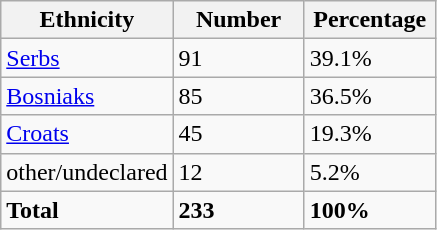<table class="wikitable">
<tr>
<th width="100px">Ethnicity</th>
<th width="80px">Number</th>
<th width="80px">Percentage</th>
</tr>
<tr>
<td><a href='#'>Serbs</a></td>
<td>91</td>
<td>39.1%</td>
</tr>
<tr>
<td><a href='#'>Bosniaks</a></td>
<td>85</td>
<td>36.5%</td>
</tr>
<tr>
<td><a href='#'>Croats</a></td>
<td>45</td>
<td>19.3%</td>
</tr>
<tr>
<td>other/undeclared</td>
<td>12</td>
<td>5.2%</td>
</tr>
<tr>
<td><strong>Total</strong></td>
<td><strong>233</strong></td>
<td><strong>100%</strong></td>
</tr>
</table>
